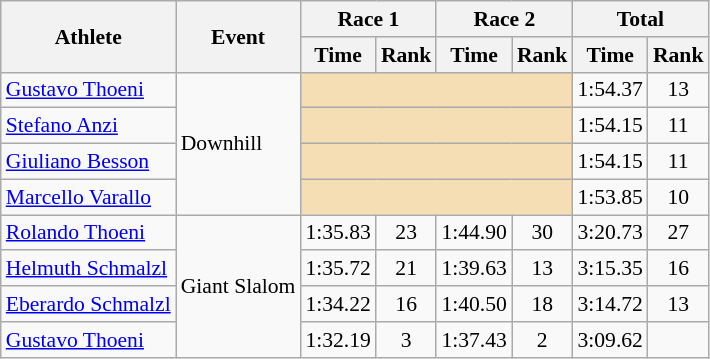<table class="wikitable" style="font-size:90%">
<tr>
<th rowspan="2">Athlete</th>
<th rowspan="2">Event</th>
<th colspan="2">Race 1</th>
<th colspan="2">Race 2</th>
<th colspan="2">Total</th>
</tr>
<tr>
<th>Time</th>
<th>Rank</th>
<th>Time</th>
<th>Rank</th>
<th>Time</th>
<th>Rank</th>
</tr>
<tr>
<td><a href='#'>Gustavo Thoeni</a></td>
<td rowspan="4">Downhill</td>
<td colspan="4" bgcolor="wheat"></td>
<td align="center">1:54.37</td>
<td align="center">13</td>
</tr>
<tr>
<td><a href='#'>Stefano Anzi</a></td>
<td colspan="4" bgcolor="wheat"></td>
<td align="center">1:54.15</td>
<td align="center">11</td>
</tr>
<tr>
<td><a href='#'>Giuliano Besson</a></td>
<td colspan="4" bgcolor="wheat"></td>
<td align="center">1:54.15</td>
<td align="center">11</td>
</tr>
<tr>
<td><a href='#'>Marcello Varallo</a></td>
<td colspan="4" bgcolor="wheat"></td>
<td align="center">1:53.85</td>
<td align="center">10</td>
</tr>
<tr>
<td><a href='#'>Rolando Thoeni</a></td>
<td rowspan="4">Giant Slalom</td>
<td align="center">1:35.83</td>
<td align="center">23</td>
<td align="center">1:44.90</td>
<td align="center">30</td>
<td align="center">3:20.73</td>
<td align="center">27</td>
</tr>
<tr>
<td><a href='#'>Helmuth Schmalzl</a></td>
<td align="center">1:35.72</td>
<td align="center">21</td>
<td align="center">1:39.63</td>
<td align="center">13</td>
<td align="center">3:15.35</td>
<td align="center">16</td>
</tr>
<tr>
<td><a href='#'>Eberardo Schmalzl</a></td>
<td align="center">1:34.22</td>
<td align="center">16</td>
<td align="center">1:40.50</td>
<td align="center">18</td>
<td align="center">3:14.72</td>
<td align="center">13</td>
</tr>
<tr>
<td><a href='#'>Gustavo Thoeni</a></td>
<td align="center">1:32.19</td>
<td align="center">3</td>
<td align="center">1:37.43</td>
<td align="center">2</td>
<td align="center">3:09.62</td>
<td align="center"></td>
</tr>
</table>
